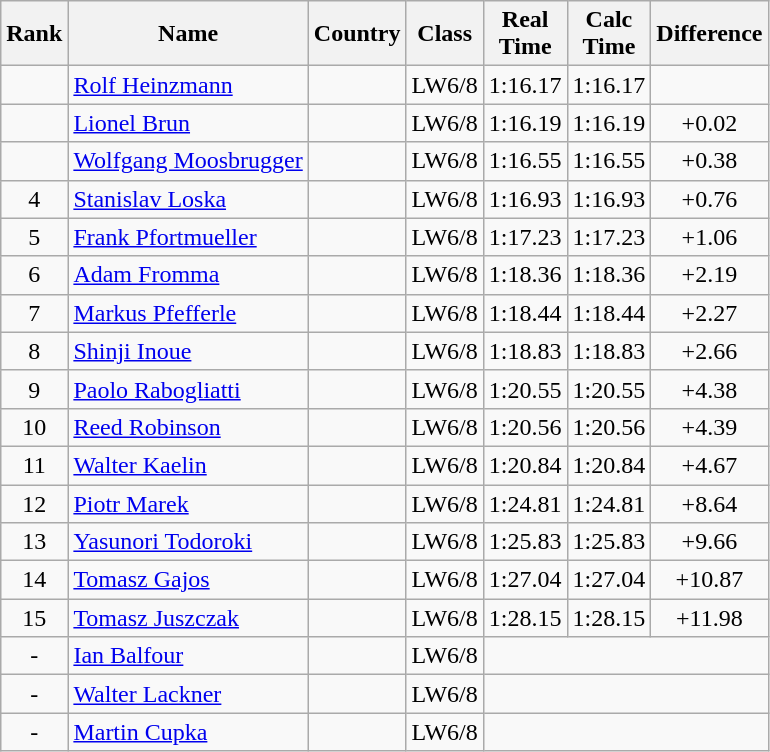<table class="wikitable sortable" style="text-align:center">
<tr>
<th>Rank</th>
<th>Name</th>
<th>Country</th>
<th>Class</th>
<th>Real<br>Time</th>
<th>Calc<br>Time</th>
<th Class="unsortable">Difference</th>
</tr>
<tr>
<td></td>
<td align=left><a href='#'>Rolf Heinzmann</a></td>
<td align=left></td>
<td>LW6/8</td>
<td>1:16.17</td>
<td>1:16.17</td>
</tr>
<tr>
<td></td>
<td align=left><a href='#'>Lionel Brun</a></td>
<td align=left></td>
<td>LW6/8</td>
<td>1:16.19</td>
<td>1:16.19</td>
<td>+0.02</td>
</tr>
<tr>
<td></td>
<td align=left><a href='#'>Wolfgang Moosbrugger</a></td>
<td align=left></td>
<td>LW6/8</td>
<td>1:16.55</td>
<td>1:16.55</td>
<td>+0.38</td>
</tr>
<tr>
<td>4</td>
<td align=left><a href='#'>Stanislav Loska</a></td>
<td align=left></td>
<td>LW6/8</td>
<td>1:16.93</td>
<td>1:16.93</td>
<td>+0.76</td>
</tr>
<tr>
<td>5</td>
<td align=left><a href='#'>Frank Pfortmueller</a></td>
<td align=left></td>
<td>LW6/8</td>
<td>1:17.23</td>
<td>1:17.23</td>
<td>+1.06</td>
</tr>
<tr>
<td>6</td>
<td align=left><a href='#'>Adam Fromma</a></td>
<td align=left></td>
<td>LW6/8</td>
<td>1:18.36</td>
<td>1:18.36</td>
<td>+2.19</td>
</tr>
<tr>
<td>7</td>
<td align=left><a href='#'>Markus Pfefferle</a></td>
<td align=left></td>
<td>LW6/8</td>
<td>1:18.44</td>
<td>1:18.44</td>
<td>+2.27</td>
</tr>
<tr>
<td>8</td>
<td align=left><a href='#'>Shinji Inoue</a></td>
<td align=left></td>
<td>LW6/8</td>
<td>1:18.83</td>
<td>1:18.83</td>
<td>+2.66</td>
</tr>
<tr>
<td>9</td>
<td align=left><a href='#'>Paolo Rabogliatti</a></td>
<td align=left></td>
<td>LW6/8</td>
<td>1:20.55</td>
<td>1:20.55</td>
<td>+4.38</td>
</tr>
<tr>
<td>10</td>
<td align=left><a href='#'>Reed Robinson</a></td>
<td align=left></td>
<td>LW6/8</td>
<td>1:20.56</td>
<td>1:20.56</td>
<td>+4.39</td>
</tr>
<tr>
<td>11</td>
<td align=left><a href='#'>Walter Kaelin</a></td>
<td align=left></td>
<td>LW6/8</td>
<td>1:20.84</td>
<td>1:20.84</td>
<td>+4.67</td>
</tr>
<tr>
<td>12</td>
<td align=left><a href='#'>Piotr Marek</a></td>
<td align=left></td>
<td>LW6/8</td>
<td>1:24.81</td>
<td>1:24.81</td>
<td>+8.64</td>
</tr>
<tr>
<td>13</td>
<td align=left><a href='#'>Yasunori Todoroki</a></td>
<td align=left></td>
<td>LW6/8</td>
<td>1:25.83</td>
<td>1:25.83</td>
<td>+9.66</td>
</tr>
<tr>
<td>14</td>
<td align=left><a href='#'>Tomasz Gajos</a></td>
<td align=left></td>
<td>LW6/8</td>
<td>1:27.04</td>
<td>1:27.04</td>
<td>+10.87</td>
</tr>
<tr>
<td>15</td>
<td align=left><a href='#'>Tomasz Juszczak</a></td>
<td align=left></td>
<td>LW6/8</td>
<td>1:28.15</td>
<td>1:28.15</td>
<td>+11.98</td>
</tr>
<tr>
<td>-</td>
<td align=left><a href='#'>Ian Balfour</a></td>
<td align=left></td>
<td>LW6/8</td>
<td colspan=3></td>
</tr>
<tr>
<td>-</td>
<td align=left><a href='#'>Walter Lackner</a></td>
<td align=left></td>
<td>LW6/8</td>
<td colspan=3></td>
</tr>
<tr>
<td>-</td>
<td align=left><a href='#'>Martin Cupka</a></td>
<td align=left></td>
<td>LW6/8</td>
<td colspan=3></td>
</tr>
</table>
